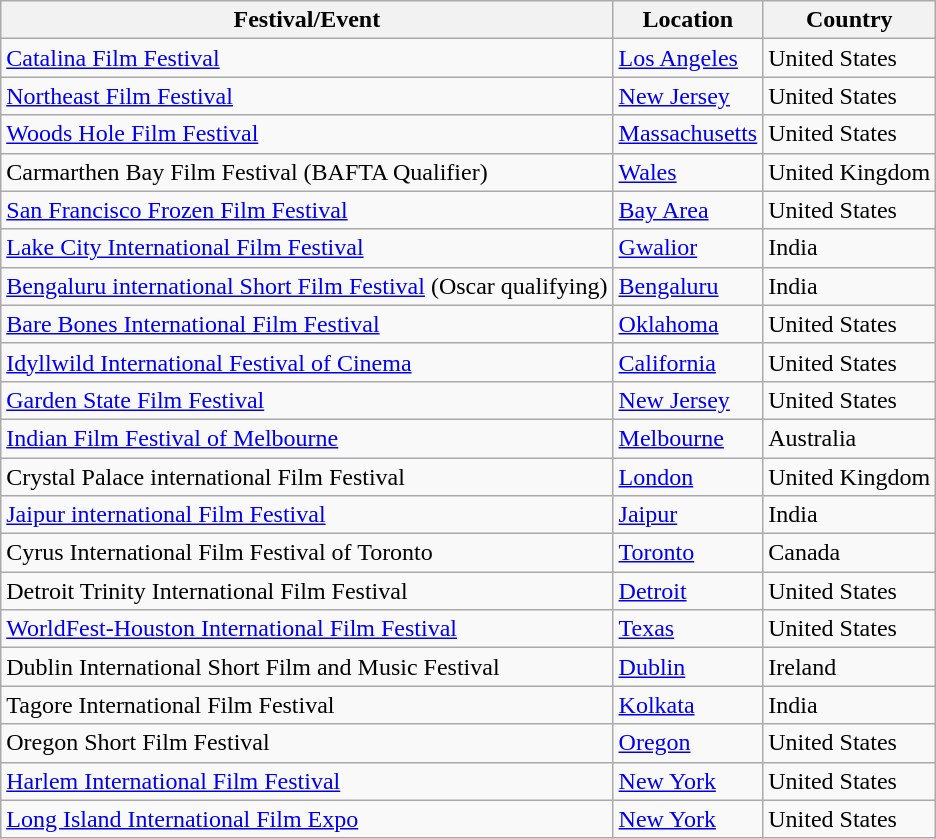<table class="wikitable">
<tr>
<th>Festival/Event</th>
<th>Location</th>
<th>Country</th>
</tr>
<tr>
<td><a href='#'>Catalina Film Festival</a></td>
<td><a href='#'>Los Angeles</a></td>
<td>United States</td>
</tr>
<tr>
<td><a href='#'>Northeast Film Festival</a></td>
<td><a href='#'>New Jersey</a></td>
<td>United States</td>
</tr>
<tr>
<td><a href='#'>Woods Hole Film Festival</a></td>
<td><a href='#'>Massachusetts</a></td>
<td>United States</td>
</tr>
<tr>
<td>Carmarthen Bay Film Festival (BAFTA Qualifier)</td>
<td><a href='#'>Wales</a></td>
<td>United Kingdom</td>
</tr>
<tr>
<td><a href='#'>San Francisco Frozen Film Festival</a></td>
<td><a href='#'>Bay Area</a></td>
<td>United States</td>
</tr>
<tr>
<td><a href='#'>Lake City International Film Festival</a></td>
<td><a href='#'>Gwalior</a></td>
<td>India</td>
</tr>
<tr>
<td><a href='#'>Bengaluru international Short Film Festival</a> (Oscar qualifying)</td>
<td><a href='#'>Bengaluru</a></td>
<td>India</td>
</tr>
<tr>
<td><a href='#'>Bare Bones International Film Festival</a></td>
<td><a href='#'>Oklahoma</a></td>
<td>United States</td>
</tr>
<tr>
<td><a href='#'>Idyllwild International Festival of Cinema</a></td>
<td><a href='#'>California</a></td>
<td>United States</td>
</tr>
<tr>
<td><a href='#'>Garden State Film Festival</a></td>
<td><a href='#'>New Jersey</a></td>
<td>United States</td>
</tr>
<tr>
<td><a href='#'>Indian Film Festival of Melbourne</a></td>
<td><a href='#'>Melbourne</a></td>
<td>Australia</td>
</tr>
<tr>
<td>Crystal Palace international Film Festival</td>
<td><a href='#'>London</a></td>
<td>United Kingdom</td>
</tr>
<tr>
<td><a href='#'>Jaipur international Film Festival</a></td>
<td><a href='#'>Jaipur</a></td>
<td>India</td>
</tr>
<tr>
<td>Cyrus International Film Festival of Toronto</td>
<td><a href='#'>Toronto</a></td>
<td>Canada</td>
</tr>
<tr>
<td>Detroit Trinity International Film Festival</td>
<td><a href='#'>Detroit</a></td>
<td>United States</td>
</tr>
<tr>
<td><a href='#'>WorldFest-Houston International Film Festival</a></td>
<td><a href='#'>Texas</a></td>
<td>United States</td>
</tr>
<tr>
<td>Dublin International Short Film and Music Festival</td>
<td><a href='#'>Dublin</a></td>
<td>Ireland</td>
</tr>
<tr>
<td>Tagore International Film Festival</td>
<td><a href='#'>Kolkata</a></td>
<td>India</td>
</tr>
<tr>
<td>Oregon Short Film Festival</td>
<td><a href='#'>Oregon</a></td>
<td>United States</td>
</tr>
<tr>
<td><a href='#'>Harlem International Film Festival</a></td>
<td><a href='#'>New York</a></td>
<td>United States</td>
</tr>
<tr>
<td><a href='#'>Long Island International Film Expo</a></td>
<td><a href='#'>New York</a></td>
<td>United States</td>
</tr>
</table>
